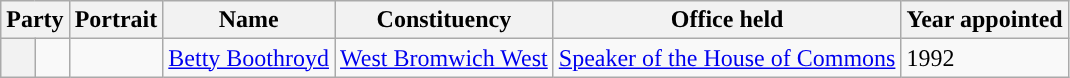<table class="wikitable sortable">
<tr>
<th colspan=2>Party</th>
<th>Portrait</th>
<th>Name</th>
<th>Constituency</th>
<th>Office held</th>
<th>Year appointed</th>
</tr>
<tr>
<th style="background-color: "></th>
<td></td>
<td></td>
<td><a href='#'>Betty Boothroyd</a></td>
<td><a href='#'>West Bromwich West</a></td>
<td><a href='#'>Speaker of the House of Commons</a></td>
<td>1992</td>
</tr>
</table>
